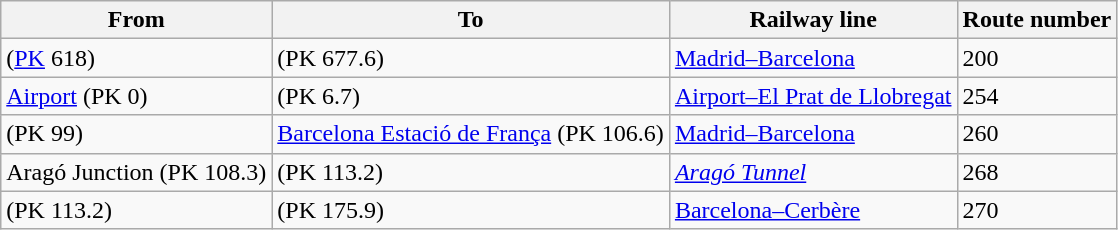<table class="wikitable">
<tr>
<th>From</th>
<th>To</th>
<th>Railway line</th>
<th>Route number</th>
</tr>
<tr>
<td> (<a href='#'>PK</a> 618)</td>
<td> (PK 677.6)</td>
<td><a href='#'>Madrid–Barcelona</a></td>
<td>200</td>
</tr>
<tr>
<td><a href='#'>Airport</a> (PK 0)</td>
<td> (PK 6.7)</td>
<td><a href='#'>Airport–El Prat de Llobregat</a></td>
<td>254</td>
</tr>
<tr>
<td> (PK 99)</td>
<td><a href='#'>Barcelona Estació de França</a> (PK 106.6)</td>
<td><a href='#'>Madrid–Barcelona</a></td>
<td>260</td>
</tr>
<tr>
<td>Aragó Junction (PK 108.3)<br> </td>
<td> (PK 113.2)</td>
<td><em><a href='#'>Aragó Tunnel</a></em></td>
<td>268</td>
</tr>
<tr>
<td> (PK 113.2)</td>
<td> (PK 175.9)</td>
<td><a href='#'>Barcelona–Cerbère</a></td>
<td>270</td>
</tr>
</table>
